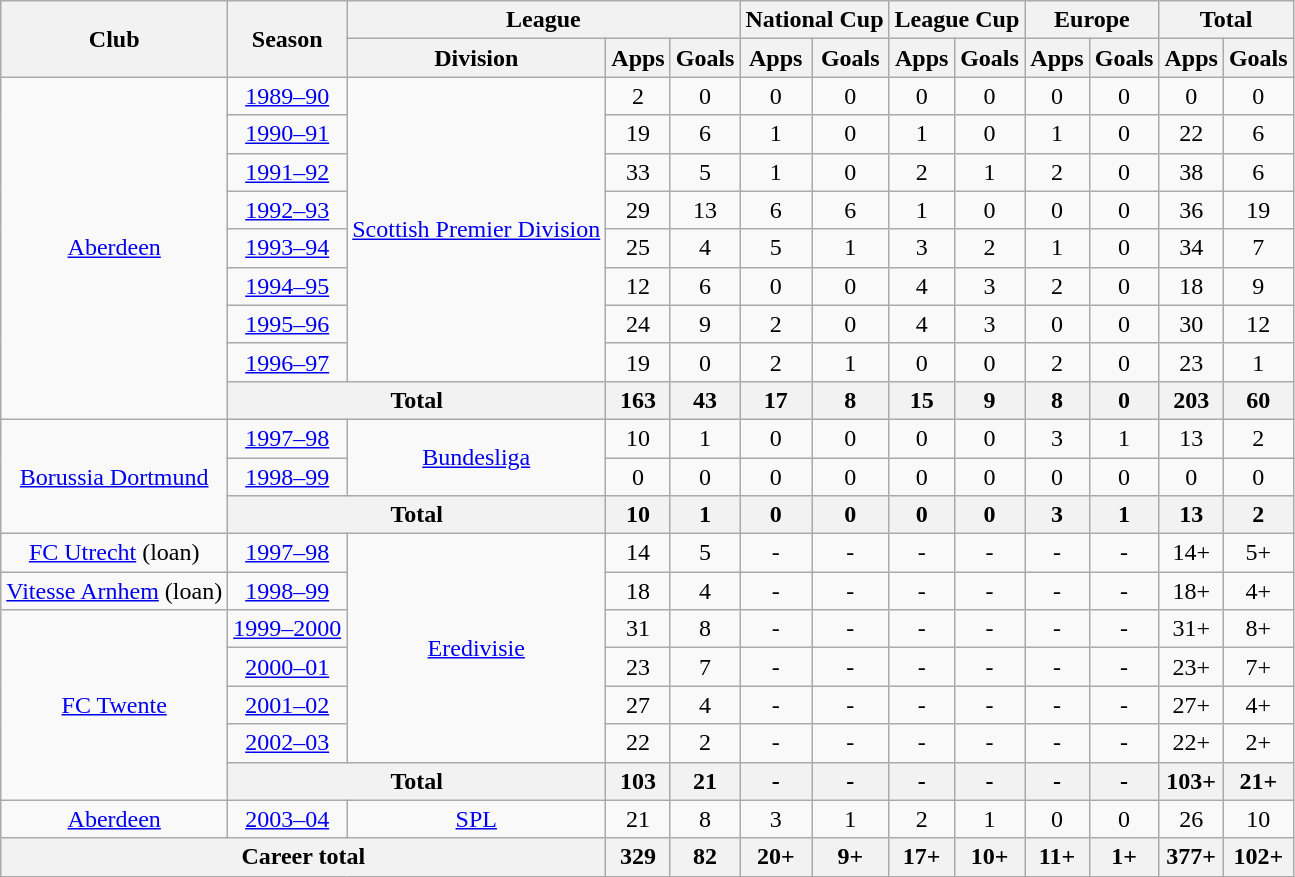<table class="wikitable" style="text-align:center">
<tr>
<th rowspan="2">Club</th>
<th rowspan="2">Season</th>
<th colspan="3">League</th>
<th colspan="2">National Cup</th>
<th colspan="2">League Cup</th>
<th colspan="2">Europe</th>
<th colspan="2">Total</th>
</tr>
<tr>
<th>Division</th>
<th>Apps</th>
<th>Goals</th>
<th>Apps</th>
<th>Goals</th>
<th>Apps</th>
<th>Goals</th>
<th>Apps</th>
<th>Goals</th>
<th>Apps</th>
<th>Goals</th>
</tr>
<tr>
<td rowspan="9"><a href='#'>Aberdeen</a></td>
<td><a href='#'>1989–90</a></td>
<td rowspan="8"><a href='#'>Scottish Premier Division</a></td>
<td>2</td>
<td>0</td>
<td>0</td>
<td>0</td>
<td>0</td>
<td>0</td>
<td>0</td>
<td>0</td>
<td>0</td>
<td>0</td>
</tr>
<tr>
<td><a href='#'>1990–91</a></td>
<td>19</td>
<td>6</td>
<td>1</td>
<td>0</td>
<td>1</td>
<td>0</td>
<td>1</td>
<td>0</td>
<td>22</td>
<td>6</td>
</tr>
<tr>
<td><a href='#'>1991–92</a></td>
<td>33</td>
<td>5</td>
<td>1</td>
<td>0</td>
<td>2</td>
<td>1</td>
<td>2</td>
<td>0</td>
<td>38</td>
<td>6</td>
</tr>
<tr>
<td><a href='#'>1992–93</a></td>
<td>29</td>
<td>13</td>
<td>6</td>
<td>6</td>
<td>1</td>
<td>0</td>
<td>0</td>
<td>0</td>
<td>36</td>
<td>19</td>
</tr>
<tr>
<td><a href='#'>1993–94</a></td>
<td>25</td>
<td>4</td>
<td>5</td>
<td>1</td>
<td>3</td>
<td>2</td>
<td>1</td>
<td>0</td>
<td>34</td>
<td>7</td>
</tr>
<tr>
<td><a href='#'>1994–95</a></td>
<td>12</td>
<td>6</td>
<td>0</td>
<td>0</td>
<td>4</td>
<td>3</td>
<td>2</td>
<td>0</td>
<td>18</td>
<td>9</td>
</tr>
<tr>
<td><a href='#'>1995–96</a></td>
<td>24</td>
<td>9</td>
<td>2</td>
<td>0</td>
<td>4</td>
<td>3</td>
<td>0</td>
<td>0</td>
<td>30</td>
<td>12</td>
</tr>
<tr>
<td><a href='#'>1996–97</a></td>
<td>19</td>
<td>0</td>
<td>2</td>
<td>1</td>
<td>0</td>
<td>0</td>
<td>2</td>
<td>0</td>
<td>23</td>
<td>1</td>
</tr>
<tr>
<th colspan="2">Total</th>
<th>163</th>
<th>43</th>
<th>17</th>
<th>8</th>
<th>15</th>
<th>9</th>
<th>8</th>
<th>0</th>
<th>203</th>
<th>60</th>
</tr>
<tr>
<td rowspan="3"><a href='#'>Borussia Dortmund</a></td>
<td><a href='#'>1997–98</a></td>
<td rowspan="2"><a href='#'>Bundesliga</a></td>
<td>10</td>
<td>1</td>
<td>0</td>
<td>0</td>
<td>0</td>
<td>0</td>
<td>3</td>
<td>1</td>
<td>13</td>
<td>2</td>
</tr>
<tr>
<td><a href='#'>1998–99</a></td>
<td>0</td>
<td>0</td>
<td>0</td>
<td>0</td>
<td>0</td>
<td>0</td>
<td>0</td>
<td>0</td>
<td>0</td>
<td>0</td>
</tr>
<tr>
<th colspan="2">Total</th>
<th>10</th>
<th>1</th>
<th>0</th>
<th>0</th>
<th>0</th>
<th>0</th>
<th>3</th>
<th>1</th>
<th>13</th>
<th>2</th>
</tr>
<tr>
<td><a href='#'>FC Utrecht</a> (loan)</td>
<td><a href='#'>1997–98</a></td>
<td rowspan="6"><a href='#'>Eredivisie</a></td>
<td>14</td>
<td>5</td>
<td>-</td>
<td>-</td>
<td>-</td>
<td>-</td>
<td>-</td>
<td>-</td>
<td>14+</td>
<td>5+</td>
</tr>
<tr>
<td><a href='#'>Vitesse Arnhem</a> (loan)</td>
<td><a href='#'>1998–99</a></td>
<td>18</td>
<td>4</td>
<td>-</td>
<td>-</td>
<td>-</td>
<td>-</td>
<td>-</td>
<td>-</td>
<td>18+</td>
<td>4+</td>
</tr>
<tr>
<td rowspan="5"><a href='#'>FC Twente</a></td>
<td><a href='#'>1999–2000</a></td>
<td>31</td>
<td>8</td>
<td>-</td>
<td>-</td>
<td>-</td>
<td>-</td>
<td>-</td>
<td>-</td>
<td>31+</td>
<td>8+</td>
</tr>
<tr>
<td><a href='#'>2000–01</a></td>
<td>23</td>
<td>7</td>
<td>-</td>
<td>-</td>
<td>-</td>
<td>-</td>
<td>-</td>
<td>-</td>
<td>23+</td>
<td>7+</td>
</tr>
<tr>
<td><a href='#'>2001–02</a></td>
<td>27</td>
<td>4</td>
<td>-</td>
<td>-</td>
<td>-</td>
<td>-</td>
<td>-</td>
<td>-</td>
<td>27+</td>
<td>4+</td>
</tr>
<tr>
<td><a href='#'>2002–03</a></td>
<td>22</td>
<td>2</td>
<td>-</td>
<td>-</td>
<td>-</td>
<td>-</td>
<td>-</td>
<td>-</td>
<td>22+</td>
<td>2+</td>
</tr>
<tr>
<th colspan="2">Total</th>
<th>103</th>
<th>21</th>
<th>-</th>
<th>-</th>
<th>-</th>
<th>-</th>
<th>-</th>
<th>-</th>
<th>103+</th>
<th>21+</th>
</tr>
<tr>
<td><a href='#'>Aberdeen</a></td>
<td><a href='#'>2003–04</a></td>
<td><a href='#'>SPL</a></td>
<td>21</td>
<td>8</td>
<td>3</td>
<td>1</td>
<td>2</td>
<td>1</td>
<td>0</td>
<td>0</td>
<td>26</td>
<td>10</td>
</tr>
<tr>
<th colspan="3">Career total</th>
<th>329</th>
<th>82</th>
<th>20+</th>
<th>9+</th>
<th>17+</th>
<th>10+</th>
<th>11+</th>
<th>1+</th>
<th>377+</th>
<th>102+</th>
</tr>
</table>
